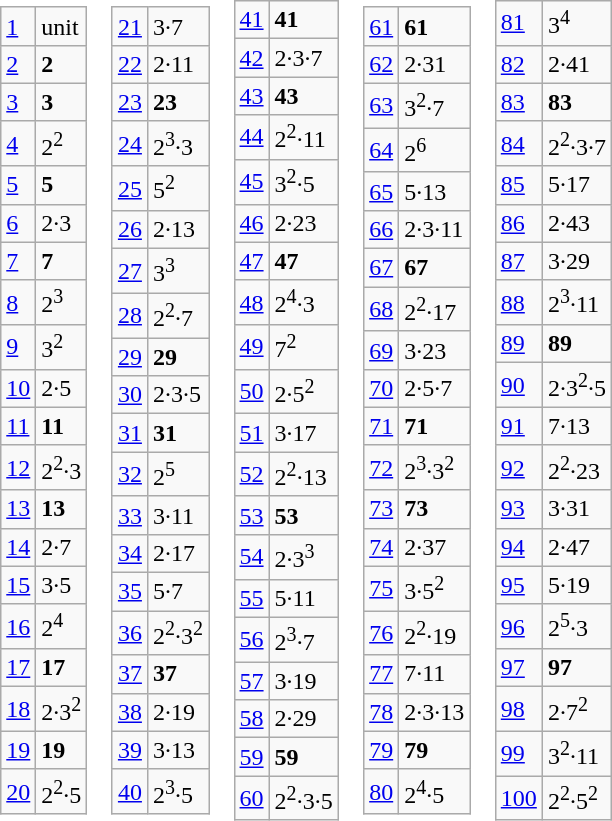<table border="0" cellpadding="0" cellspacing="0">
<tr>
<td><br><table class="wikitable">
<tr>
<td><a href='#'>1</a></td>
<td>unit</td>
</tr>
<tr>
<td><a href='#'>2</a></td>
<td><strong>2</strong></td>
</tr>
<tr>
<td><a href='#'>3</a></td>
<td><strong>3</strong></td>
</tr>
<tr>
<td><a href='#'>4</a></td>
<td>2<sup>2</sup></td>
</tr>
<tr>
<td><a href='#'>5</a></td>
<td><strong>5</strong></td>
</tr>
<tr>
<td><a href='#'>6</a></td>
<td>2·3</td>
</tr>
<tr>
<td><a href='#'>7</a></td>
<td><strong>7</strong></td>
</tr>
<tr>
<td><a href='#'>8</a></td>
<td>2<sup>3</sup></td>
</tr>
<tr>
<td><a href='#'>9</a></td>
<td>3<sup>2</sup></td>
</tr>
<tr>
<td><a href='#'>10</a></td>
<td>2·5</td>
</tr>
<tr>
<td><a href='#'>11</a></td>
<td><strong>11</strong></td>
</tr>
<tr>
<td><a href='#'>12</a></td>
<td>2<sup>2</sup>·3</td>
</tr>
<tr>
<td><a href='#'>13</a></td>
<td><strong>13</strong></td>
</tr>
<tr>
<td><a href='#'>14</a></td>
<td>2·7</td>
</tr>
<tr>
<td><a href='#'>15</a></td>
<td>3·5</td>
</tr>
<tr>
<td><a href='#'>16</a></td>
<td>2<sup>4</sup></td>
</tr>
<tr>
<td><a href='#'>17</a></td>
<td><strong>17</strong></td>
</tr>
<tr>
<td><a href='#'>18</a></td>
<td>2·3<sup>2</sup></td>
</tr>
<tr>
<td><a href='#'>19</a></td>
<td><strong>19</strong></td>
</tr>
<tr>
<td><a href='#'>20</a></td>
<td>2<sup>2</sup>·5</td>
</tr>
</table>
</td>
<td><br><table class="wikitable">
<tr>
<td><a href='#'>21</a></td>
<td>3·7</td>
</tr>
<tr>
<td><a href='#'>22</a></td>
<td>2·11</td>
</tr>
<tr>
<td><a href='#'>23</a></td>
<td><strong>23</strong></td>
</tr>
<tr>
<td><a href='#'>24</a></td>
<td>2<sup>3</sup>·3</td>
</tr>
<tr>
<td><a href='#'>25</a></td>
<td>5<sup>2</sup></td>
</tr>
<tr>
<td><a href='#'>26</a></td>
<td>2·13</td>
</tr>
<tr>
<td><a href='#'>27</a></td>
<td>3<sup>3</sup></td>
</tr>
<tr>
<td><a href='#'>28</a></td>
<td>2<sup>2</sup>·7</td>
</tr>
<tr>
<td><a href='#'>29</a></td>
<td><strong>29</strong></td>
</tr>
<tr>
<td><a href='#'>30</a></td>
<td>2·3·5</td>
</tr>
<tr>
<td><a href='#'>31</a></td>
<td><strong>31</strong></td>
</tr>
<tr>
<td><a href='#'>32</a></td>
<td>2<sup>5</sup></td>
</tr>
<tr>
<td><a href='#'>33</a></td>
<td>3·11</td>
</tr>
<tr>
<td><a href='#'>34</a></td>
<td>2·17</td>
</tr>
<tr>
<td><a href='#'>35</a></td>
<td>5·7</td>
</tr>
<tr>
<td><a href='#'>36</a></td>
<td>2<sup>2</sup>·3<sup>2</sup></td>
</tr>
<tr>
<td><a href='#'>37</a></td>
<td><strong>37</strong></td>
</tr>
<tr>
<td><a href='#'>38</a></td>
<td>2·19</td>
</tr>
<tr>
<td><a href='#'>39</a></td>
<td>3·13</td>
</tr>
<tr>
<td><a href='#'>40</a></td>
<td>2<sup>3</sup>·5</td>
</tr>
</table>
</td>
<td><br><table class="wikitable">
<tr>
<td><a href='#'>41</a></td>
<td><strong>41</strong></td>
</tr>
<tr>
<td><a href='#'>42</a></td>
<td>2·3·7</td>
</tr>
<tr>
<td><a href='#'>43</a></td>
<td><strong>43</strong></td>
</tr>
<tr>
<td><a href='#'>44</a></td>
<td>2<sup>2</sup>·11</td>
</tr>
<tr>
<td><a href='#'>45</a></td>
<td>3<sup>2</sup>·5</td>
</tr>
<tr>
<td><a href='#'>46</a></td>
<td>2·23</td>
</tr>
<tr>
<td><a href='#'>47</a></td>
<td><strong>47</strong></td>
</tr>
<tr>
<td><a href='#'>48</a></td>
<td>2<sup>4</sup>·3</td>
</tr>
<tr>
<td><a href='#'>49</a></td>
<td>7<sup>2</sup></td>
</tr>
<tr>
<td><a href='#'>50</a></td>
<td>2·5<sup>2</sup></td>
</tr>
<tr>
<td><a href='#'>51</a></td>
<td>3·17</td>
</tr>
<tr>
<td><a href='#'>52</a></td>
<td>2<sup>2</sup>·13</td>
</tr>
<tr>
<td><a href='#'>53</a></td>
<td><strong>53</strong></td>
</tr>
<tr>
<td><a href='#'>54</a></td>
<td>2·3<sup>3</sup></td>
</tr>
<tr>
<td><a href='#'>55</a></td>
<td>5·11</td>
</tr>
<tr>
<td><a href='#'>56</a></td>
<td>2<sup>3</sup>·7</td>
</tr>
<tr>
<td><a href='#'>57</a></td>
<td>3·19</td>
</tr>
<tr>
<td><a href='#'>58</a></td>
<td>2·29</td>
</tr>
<tr>
<td><a href='#'>59</a></td>
<td><strong>59</strong></td>
</tr>
<tr>
<td><a href='#'>60</a></td>
<td>2<sup>2</sup>·3·5</td>
</tr>
</table>
</td>
<td><br><table class="wikitable">
<tr>
<td><a href='#'>61</a></td>
<td><strong>61</strong></td>
</tr>
<tr>
<td><a href='#'>62</a></td>
<td>2·31</td>
</tr>
<tr>
<td><a href='#'>63</a></td>
<td>3<sup>2</sup>·7</td>
</tr>
<tr>
<td><a href='#'>64</a></td>
<td>2<sup>6</sup></td>
</tr>
<tr>
<td><a href='#'>65</a></td>
<td>5·13</td>
</tr>
<tr>
<td><a href='#'>66</a></td>
<td>2·3·11</td>
</tr>
<tr>
<td><a href='#'>67</a></td>
<td><strong>67</strong></td>
</tr>
<tr>
<td><a href='#'>68</a></td>
<td>2<sup>2</sup>·17</td>
</tr>
<tr>
<td><a href='#'>69</a></td>
<td>3·23</td>
</tr>
<tr>
<td><a href='#'>70</a></td>
<td>2·5·7</td>
</tr>
<tr>
<td><a href='#'>71</a></td>
<td><strong>71</strong></td>
</tr>
<tr>
<td><a href='#'>72</a></td>
<td>2<sup>3</sup>·3<sup>2</sup></td>
</tr>
<tr>
<td><a href='#'>73</a></td>
<td><strong>73</strong></td>
</tr>
<tr>
<td><a href='#'>74</a></td>
<td>2·37</td>
</tr>
<tr>
<td><a href='#'>75</a></td>
<td>3·5<sup>2</sup></td>
</tr>
<tr>
<td><a href='#'>76</a></td>
<td>2<sup>2</sup>·19</td>
</tr>
<tr>
<td><a href='#'>77</a></td>
<td>7·11</td>
</tr>
<tr>
<td><a href='#'>78</a></td>
<td>2·3·13</td>
</tr>
<tr>
<td><a href='#'>79</a></td>
<td><strong>79</strong></td>
</tr>
<tr>
<td><a href='#'>80</a></td>
<td>2<sup>4</sup>·5</td>
</tr>
</table>
</td>
<td><br><table class="wikitable">
<tr>
<td><a href='#'>81</a></td>
<td>3<sup>4</sup></td>
</tr>
<tr>
<td><a href='#'>82</a></td>
<td>2·41</td>
</tr>
<tr>
<td><a href='#'>83</a></td>
<td><strong>83</strong></td>
</tr>
<tr>
<td><a href='#'>84</a></td>
<td>2<sup>2</sup>·3·7</td>
</tr>
<tr>
<td><a href='#'>85</a></td>
<td>5·17</td>
</tr>
<tr>
<td><a href='#'>86</a></td>
<td>2·43</td>
</tr>
<tr>
<td><a href='#'>87</a></td>
<td>3·29</td>
</tr>
<tr>
<td><a href='#'>88</a></td>
<td>2<sup>3</sup>·11</td>
</tr>
<tr>
<td><a href='#'>89</a></td>
<td><strong>89</strong></td>
</tr>
<tr>
<td><a href='#'>90</a></td>
<td>2·3<sup>2</sup>·5</td>
</tr>
<tr>
<td><a href='#'>91</a></td>
<td>7·13</td>
</tr>
<tr>
<td><a href='#'>92</a></td>
<td>2<sup>2</sup>·23</td>
</tr>
<tr>
<td><a href='#'>93</a></td>
<td>3·31</td>
</tr>
<tr>
<td><a href='#'>94</a></td>
<td>2·47</td>
</tr>
<tr>
<td><a href='#'>95</a></td>
<td>5·19</td>
</tr>
<tr>
<td><a href='#'>96</a></td>
<td>2<sup>5</sup>·3</td>
</tr>
<tr>
<td><a href='#'>97</a></td>
<td><strong>97</strong></td>
</tr>
<tr>
<td><a href='#'>98</a></td>
<td>2·7<sup>2</sup></td>
</tr>
<tr>
<td><a href='#'>99</a></td>
<td>3<sup>2</sup>·11</td>
</tr>
<tr>
<td><a href='#'>100</a></td>
<td>2<sup>2</sup>·5<sup>2</sup></td>
</tr>
</table>
</td>
</tr>
</table>
